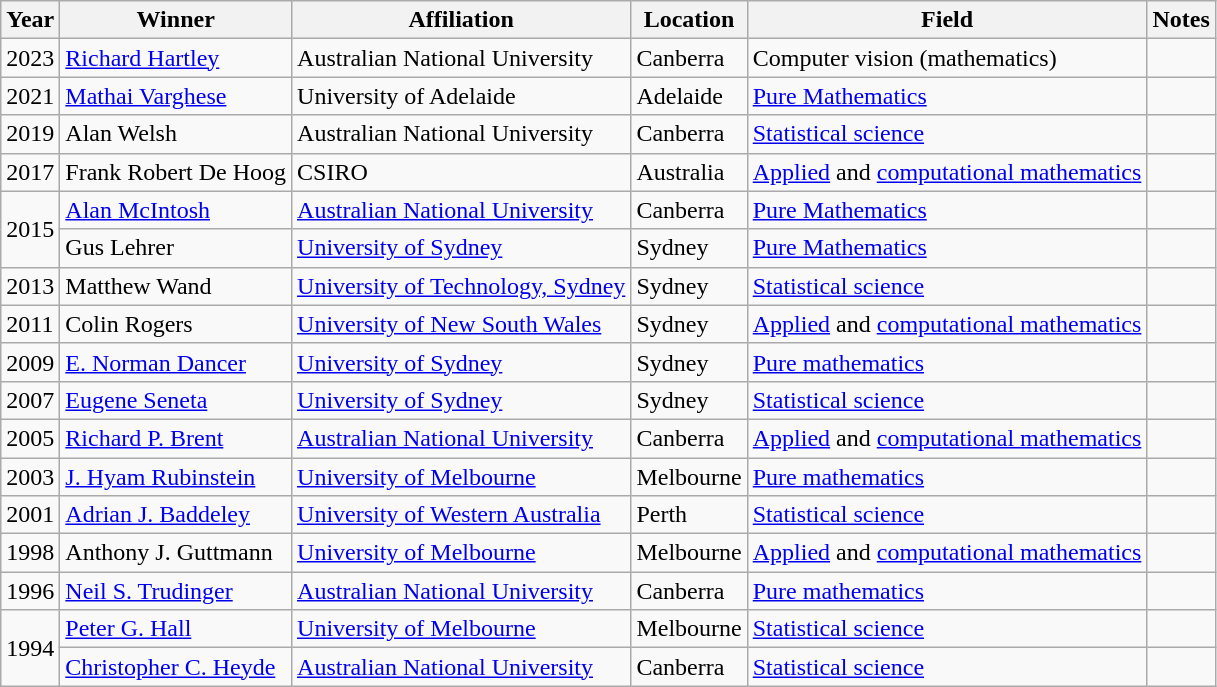<table class="wikitable">
<tr>
<th>Year</th>
<th>Winner</th>
<th>Affiliation</th>
<th>Location</th>
<th>Field</th>
<th>Notes</th>
</tr>
<tr>
<td>2023</td>
<td><a href='#'>Richard Hartley</a></td>
<td>Australian National University</td>
<td>Canberra</td>
<td>Computer vision (mathematics)</td>
<td></td>
</tr>
<tr>
<td>2021</td>
<td><a href='#'>Mathai Varghese</a></td>
<td>University of Adelaide</td>
<td>Adelaide</td>
<td><a href='#'>Pure Mathematics</a></td>
<td></td>
</tr>
<tr>
<td>2019</td>
<td>Alan Welsh</td>
<td>Australian National University</td>
<td>Canberra</td>
<td><a href='#'>Statistical science</a></td>
<td></td>
</tr>
<tr>
<td>2017</td>
<td>Frank Robert De Hoog</td>
<td>CSIRO</td>
<td>Australia</td>
<td><a href='#'>Applied</a> and <a href='#'>computational mathematics</a></td>
<td></td>
</tr>
<tr>
<td rowspan=2>2015</td>
<td><a href='#'>Alan McIntosh</a></td>
<td><a href='#'>Australian National University</a></td>
<td>Canberra</td>
<td><a href='#'>Pure Mathematics</a></td>
<td></td>
</tr>
<tr>
<td>Gus Lehrer</td>
<td><a href='#'>University of Sydney</a></td>
<td>Sydney</td>
<td><a href='#'>Pure Mathematics</a></td>
<td></td>
</tr>
<tr>
<td>2013</td>
<td>Matthew Wand</td>
<td><a href='#'>University of Technology, Sydney</a></td>
<td>Sydney</td>
<td><a href='#'>Statistical science</a></td>
<td></td>
</tr>
<tr>
<td>2011</td>
<td>Colin Rogers</td>
<td><a href='#'>University of New South Wales</a></td>
<td>Sydney</td>
<td><a href='#'>Applied</a> and <a href='#'>computational mathematics</a></td>
<td></td>
</tr>
<tr>
<td>2009</td>
<td><a href='#'>E. Norman Dancer</a></td>
<td><a href='#'>University of Sydney</a></td>
<td>Sydney</td>
<td><a href='#'>Pure mathematics</a></td>
<td></td>
</tr>
<tr>
<td>2007</td>
<td><a href='#'>Eugene Seneta</a></td>
<td><a href='#'>University of Sydney</a></td>
<td>Sydney</td>
<td><a href='#'>Statistical science</a></td>
<td></td>
</tr>
<tr>
<td>2005</td>
<td><a href='#'>Richard P. Brent</a></td>
<td><a href='#'>Australian National University</a></td>
<td>Canberra</td>
<td><a href='#'>Applied</a> and <a href='#'>computational mathematics</a></td>
<td></td>
</tr>
<tr>
<td>2003</td>
<td><a href='#'>J. Hyam Rubinstein</a></td>
<td><a href='#'>University of Melbourne</a></td>
<td>Melbourne</td>
<td><a href='#'>Pure mathematics</a></td>
<td></td>
</tr>
<tr>
<td>2001</td>
<td><a href='#'>Adrian J. Baddeley</a></td>
<td><a href='#'>University of Western Australia</a></td>
<td>Perth</td>
<td><a href='#'>Statistical science</a></td>
<td></td>
</tr>
<tr>
<td>1998</td>
<td>Anthony J. Guttmann</td>
<td><a href='#'>University of Melbourne</a></td>
<td>Melbourne</td>
<td><a href='#'>Applied</a> and <a href='#'>computational mathematics</a></td>
<td></td>
</tr>
<tr>
<td>1996</td>
<td><a href='#'>Neil S. Trudinger</a></td>
<td><a href='#'>Australian National University</a></td>
<td>Canberra</td>
<td><a href='#'>Pure mathematics</a></td>
<td></td>
</tr>
<tr>
<td rowspan=2>1994</td>
<td><a href='#'>Peter G. Hall</a></td>
<td><a href='#'>University of Melbourne</a></td>
<td>Melbourne</td>
<td><a href='#'>Statistical science</a></td>
<td></td>
</tr>
<tr>
<td><a href='#'>Christopher C. Heyde</a></td>
<td><a href='#'>Australian National University</a></td>
<td>Canberra</td>
<td><a href='#'>Statistical science</a></td>
<td></td>
</tr>
</table>
